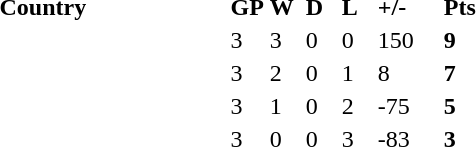<table>
<tr ---->
<td width="150"><strong>Country</strong></td>
<td width="20"><strong>GP</strong></td>
<td width="20"><strong>W</strong></td>
<td width="20"><strong>D</strong></td>
<td width="20"><strong>L</strong></td>
<td width="40"><strong>+/-</strong></td>
<td width="20"><strong>Pts</strong></td>
</tr>
<tr ---->
<td></td>
<td>3</td>
<td>3</td>
<td>0</td>
<td>0</td>
<td>150</td>
<td><strong>9</strong></td>
</tr>
<tr ---->
<td></td>
<td>3</td>
<td>2</td>
<td>0</td>
<td>1</td>
<td>8</td>
<td><strong>7</strong></td>
</tr>
<tr ---->
<td></td>
<td>3</td>
<td>1</td>
<td>0</td>
<td>2</td>
<td>-75</td>
<td><strong>5</strong></td>
</tr>
<tr ---->
<td></td>
<td>3</td>
<td>0</td>
<td>0</td>
<td>3</td>
<td>-83</td>
<td><strong>3</strong></td>
</tr>
</table>
